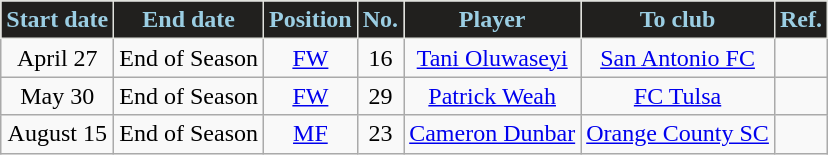<table class="wikitable sortable" style="text-align:center">
<tr>
<th style="background:#21201E;color:#9BCEE3;border:1px solid #E1E2DD">Start date</th>
<th style="background:#21201E;color:#9BCEE3;border:1px solid #E1E2DD">End date</th>
<th style="background:#21201E;color:#9BCEE3;border:1px solid #E1E2DD">Position</th>
<th style="background:#21201E;color:#9BCEE3;border:1px solid #E1E2DD">No.</th>
<th style="background:#21201E;color:#9BCEE3;border:1px solid #E1E2DD">Player</th>
<th style="background:#21201E;color:#9BCEE3;border:1px solid #E1E2DD">To club</th>
<th style="background:#21201E;color:#9BCEE3;border:1px solid #E1E2DD">Ref.</th>
</tr>
<tr>
<td>April 27</td>
<td>End of Season</td>
<td><a href='#'>FW</a></td>
<td>16</td>
<td><a href='#'>Tani Oluwaseyi</a></td>
<td><a href='#'>San Antonio FC</a></td>
<td></td>
</tr>
<tr>
<td>May 30</td>
<td>End of Season</td>
<td><a href='#'>FW</a></td>
<td>29</td>
<td><a href='#'>Patrick Weah</a></td>
<td><a href='#'>FC Tulsa</a></td>
<td></td>
</tr>
<tr>
<td>August 15</td>
<td>End of Season</td>
<td><a href='#'>MF</a></td>
<td>23</td>
<td><a href='#'>Cameron Dunbar</a></td>
<td><a href='#'>Orange County SC</a></td>
<td></td>
</tr>
</table>
